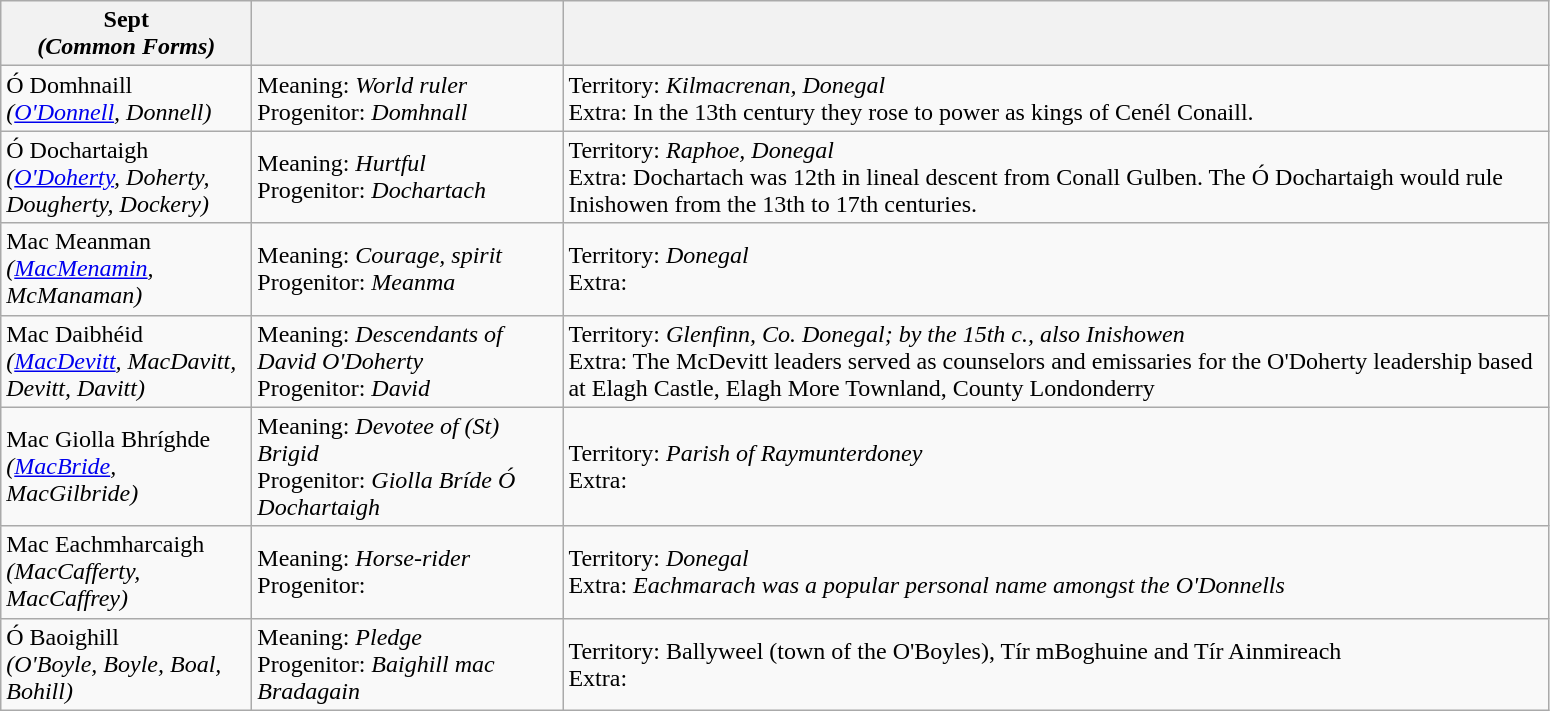<table class="wikitable">
<tr>
<th width="160">Sept<br><em>(Common Forms)</em></th>
<th width="200"></th>
<th width="650"></th>
</tr>
<tr>
<td>Ó Domhnaill<br><em>(<a href='#'>O'Donnell</a>, Donnell)</em></td>
<td>Meaning: <em>World ruler</em><br>Progenitor: <em>Domhnall</em></td>
<td>Territory: <em>Kilmacrenan, Donegal</em><br>Extra: In the 13th century they rose to power as kings of Cenél Conaill.</td>
</tr>
<tr>
<td>Ó Dochartaigh<br><em>(<a href='#'>O'Doherty</a>, Doherty, Dougherty, Dockery)</em></td>
<td>Meaning: <em>Hurtful</em><br>Progenitor: <em>Dochartach</em></td>
<td>Territory: <em>Raphoe, Donegal</em><br>Extra: Dochartach was 12th in lineal descent from Conall Gulben. The Ó Dochartaigh would rule Inishowen from the 13th to 17th centuries.</td>
</tr>
<tr>
<td>Mac Meanman<br><em>(<a href='#'>MacMenamin</a>, McManaman)</em></td>
<td>Meaning: <em>Courage, spirit</em><br>Progenitor: <em>Meanma</em></td>
<td>Territory: <em>Donegal</em><br>Extra:</td>
</tr>
<tr>
<td>Mac Daibhéid<br><em>(<a href='#'>MacDevitt</a>, MacDavitt, Devitt, Davitt)</em></td>
<td>Meaning: <em>Descendants of David O'Doherty</em><br>Progenitor: <em>David</em></td>
<td>Territory: <em>Glenfinn, Co. Donegal; by the 15th c., also Inishowen</em><br>Extra: The McDevitt leaders served as counselors and emissaries for the O'Doherty leadership based at Elagh Castle, Elagh More Townland, County Londonderry</td>
</tr>
<tr>
<td>Mac Giolla Bhríghde<br><em>(<a href='#'>MacBride</a>, MacGilbride)</em></td>
<td>Meaning: <em>Devotee of (St) Brigid</em><br>Progenitor: <em>Giolla Bríde Ó Dochartaigh</em></td>
<td>Territory: <em>Parish of Raymunterdoney</em><br>Extra:</td>
</tr>
<tr>
<td>Mac Eachmharcaigh<br><em>(MacCafferty, MacCaffrey)</em></td>
<td>Meaning: <em>Horse-rider</em><br>Progenitor:</td>
<td>Territory: <em>Donegal</em><br>Extra: <em>Eachmarach was a popular personal name amongst the O'Donnells</em></td>
</tr>
<tr>
<td>Ó Baoighill<br><em>(O'Boyle, Boyle, Boal, Bohill)</em></td>
<td>Meaning: <em>Pledge</em><br>Progenitor: <em>Baighill mac Bradagain</em></td>
<td>Territory: Ballyweel (town of the O'Boyles), Tír mBoghuine and Tír Ainmireach<br>Extra:</td>
</tr>
</table>
